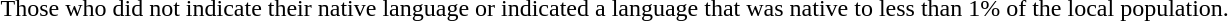<table>
<tr>
<td> Those who did not indicate their native language or indicated a language that was native to less than 1% of the local population.</td>
</tr>
</table>
